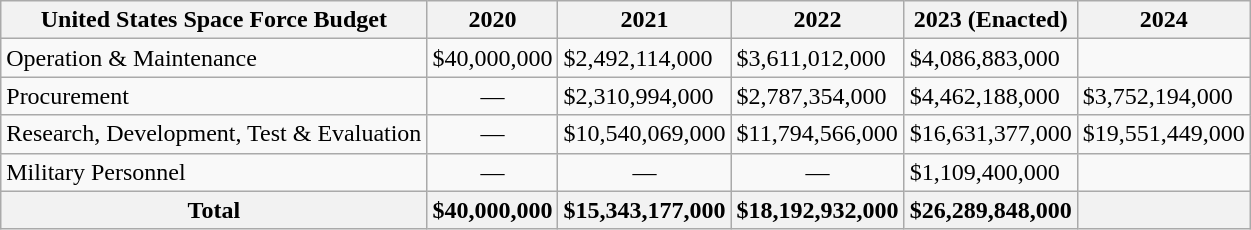<table class="wikitable">
<tr>
<th>United States Space Force Budget</th>
<th>2020</th>
<th>2021</th>
<th>2022</th>
<th>2023 (Enacted)</th>
<th>2024</th>
</tr>
<tr>
<td>Operation & Maintenance</td>
<td>$40,000,000</td>
<td>$2,492,114,000</td>
<td>$3,611,012,000</td>
<td>$4,086,883,000</td>
<td></td>
</tr>
<tr>
<td>Procurement</td>
<td style="text-align: center;">—</td>
<td>$2,310,994,000</td>
<td>$2,787,354,000</td>
<td>$4,462,188,000</td>
<td>$3,752,194,000</td>
</tr>
<tr>
<td>Research, Development, Test & Evaluation</td>
<td style="text-align: center;">—</td>
<td>$10,540,069,000</td>
<td>$11,794,566,000</td>
<td>$16,631,377,000</td>
<td>$19,551,449,000</td>
</tr>
<tr>
<td>Military Personnel</td>
<td style="text-align: center;">—</td>
<td style="text-align: center;">—</td>
<td style="text-align: center;">—</td>
<td>$1,109,400,000</td>
<td></td>
</tr>
<tr>
<th>Total</th>
<th>$40,000,000</th>
<th>$15,343,177,000</th>
<th>$18,192,932,000</th>
<th>$26,289,848,000</th>
<th></th>
</tr>
</table>
